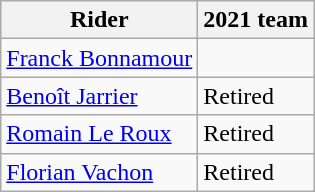<table class="wikitable">
<tr>
<th>Rider</th>
<th>2021 team</th>
</tr>
<tr>
<td><a href='#'>Franck Bonnamour</a></td>
<td></td>
</tr>
<tr>
<td><a href='#'>Benoît Jarrier</a></td>
<td>Retired</td>
</tr>
<tr>
<td><a href='#'>Romain Le Roux</a></td>
<td>Retired</td>
</tr>
<tr>
<td><a href='#'>Florian Vachon</a></td>
<td>Retired</td>
</tr>
</table>
